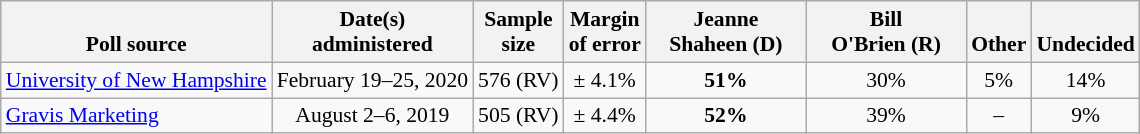<table class="wikitable" style="font-size:90%;text-align:center;">
<tr valign=bottom>
<th>Poll source</th>
<th>Date(s)<br>administered</th>
<th>Sample<br>size</th>
<th>Margin<br>of error</th>
<th style="width:100px;">Jeanne<br>Shaheen (D)</th>
<th style="width:100px;">Bill<br>O'Brien (R)</th>
<th>Other</th>
<th>Undecided</th>
</tr>
<tr>
<td style="text-align:left;"><a href='#'>University of New Hampshire</a></td>
<td>February 19–25, 2020</td>
<td>576 (RV)</td>
<td>± 4.1%</td>
<td><strong>51%</strong></td>
<td>30%</td>
<td>5%</td>
<td>14%</td>
</tr>
<tr>
<td style="text-align:left;"><a href='#'>Gravis Marketing</a></td>
<td>August 2–6, 2019</td>
<td>505 (RV)</td>
<td>± 4.4%</td>
<td><strong>52%</strong></td>
<td>39%</td>
<td>–</td>
<td>9%</td>
</tr>
</table>
